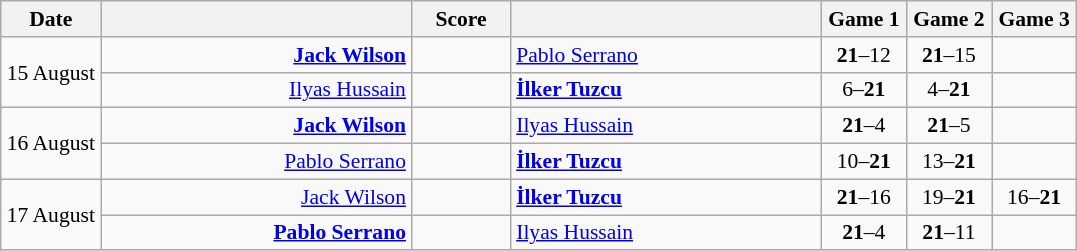<table class="wikitable" style="text-align: center; font-size:90% ">
<tr>
<th width="60">Date</th>
<th align="right" width="200"></th>
<th width="60">Score</th>
<th align="left" width="200"></th>
<th width="50">Game 1</th>
<th width="50">Game 2</th>
<th width="50">Game 3</th>
</tr>
<tr>
<td rowspan="2">15 August</td>
<td align="right"><strong><a href='#'>Jack Wilson</a> </strong></td>
<td align="center"></td>
<td align="left"> <a href='#'>Pablo Serrano</a></td>
<td><strong>21</strong>–12</td>
<td><strong>21</strong>–15</td>
<td></td>
</tr>
<tr>
<td align="right"><a href='#'>Ilyas Hussain</a> </td>
<td align="center"></td>
<td align="left"><strong> <a href='#'>İlker Tuzcu</a></strong></td>
<td>6–<strong>21</strong></td>
<td>4–<strong>21</strong></td>
<td></td>
</tr>
<tr>
<td rowspan="2">16 August</td>
<td align="right"><strong><a href='#'>Jack Wilson</a> </strong></td>
<td align="center"></td>
<td align="left"> <a href='#'>Ilyas Hussain</a></td>
<td><strong>21</strong>–4</td>
<td><strong>21</strong>–5</td>
<td></td>
</tr>
<tr>
<td align="right"><a href='#'>Pablo Serrano</a> </td>
<td align="center"></td>
<td align="left"><strong> <a href='#'>İlker Tuzcu</a></strong></td>
<td>10–<strong>21</strong></td>
<td>13–<strong>21</strong></td>
<td></td>
</tr>
<tr>
<td rowspan="2">17 August</td>
<td align="right"><a href='#'>Jack Wilson</a> </td>
<td align="center"></td>
<td align="left"><strong> <a href='#'>İlker Tuzcu</a></strong></td>
<td><strong>21</strong>–16</td>
<td>19–<strong>21</strong></td>
<td>16–<strong>21</strong></td>
</tr>
<tr>
<td align="right"><strong><a href='#'>Pablo Serrano</a> </strong></td>
<td align="center"></td>
<td align="left"> <a href='#'>Ilyas Hussain</a></td>
<td><strong>21</strong>–4</td>
<td><strong>21</strong>–11</td>
<td></td>
</tr>
</table>
